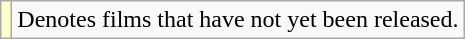<table class="wikitable">
<tr>
<td style="background:#FFFFCC;"><br></td>
<td>Denotes films that have not yet been released.</td>
</tr>
</table>
